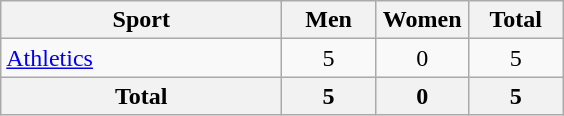<table class="wikitable sortable" style="text-align:center;">
<tr>
<th width=180>Sport</th>
<th width=55>Men</th>
<th width=55>Women</th>
<th width=55>Total</th>
</tr>
<tr>
<td align=left><a href='#'>Athletics</a></td>
<td>5</td>
<td>0</td>
<td>5</td>
</tr>
<tr>
<th>Total</th>
<th>5</th>
<th>0</th>
<th>5</th>
</tr>
</table>
